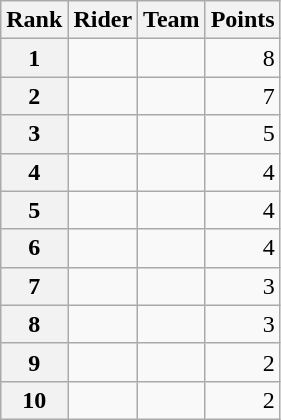<table class="wikitable">
<tr>
<th scope="col">Rank</th>
<th scope="col">Rider</th>
<th scope="col">Team</th>
<th scope="col">Points</th>
</tr>
<tr>
<th scope="row">1</th>
<td>  </td>
<td></td>
<td style="text-align:right;">8</td>
</tr>
<tr>
<th scope="row">2</th>
<td> </td>
<td></td>
<td style="text-align:right;">7</td>
</tr>
<tr>
<th scope="row">3</th>
<td> </td>
<td></td>
<td style="text-align:right;">5</td>
</tr>
<tr>
<th scope="row">4</th>
<td></td>
<td></td>
<td style="text-align:right;">4</td>
</tr>
<tr>
<th scope="row">5</th>
<td></td>
<td></td>
<td style="text-align:right;">4</td>
</tr>
<tr>
<th scope="row">6</th>
<td></td>
<td></td>
<td style="text-align:right;">4</td>
</tr>
<tr>
<th scope="row">7</th>
<td></td>
<td></td>
<td style="text-align:right;">3</td>
</tr>
<tr>
<th scope="row">8</th>
<td></td>
<td></td>
<td style="text-align:right;">3</td>
</tr>
<tr>
<th scope="row">9</th>
<td></td>
<td></td>
<td style="text-align:right;">2</td>
</tr>
<tr>
<th scope="row">10</th>
<td></td>
<td></td>
<td style="text-align:right;">2</td>
</tr>
</table>
